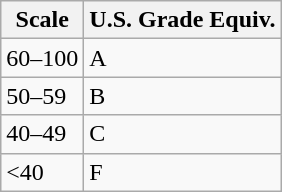<table class="wikitable">
<tr>
<th>Scale</th>
<th>U.S. Grade Equiv.</th>
</tr>
<tr>
<td>60–100</td>
<td>A</td>
</tr>
<tr>
<td>50–59</td>
<td>B</td>
</tr>
<tr>
<td>40–49</td>
<td>C</td>
</tr>
<tr>
<td><40</td>
<td>F</td>
</tr>
</table>
